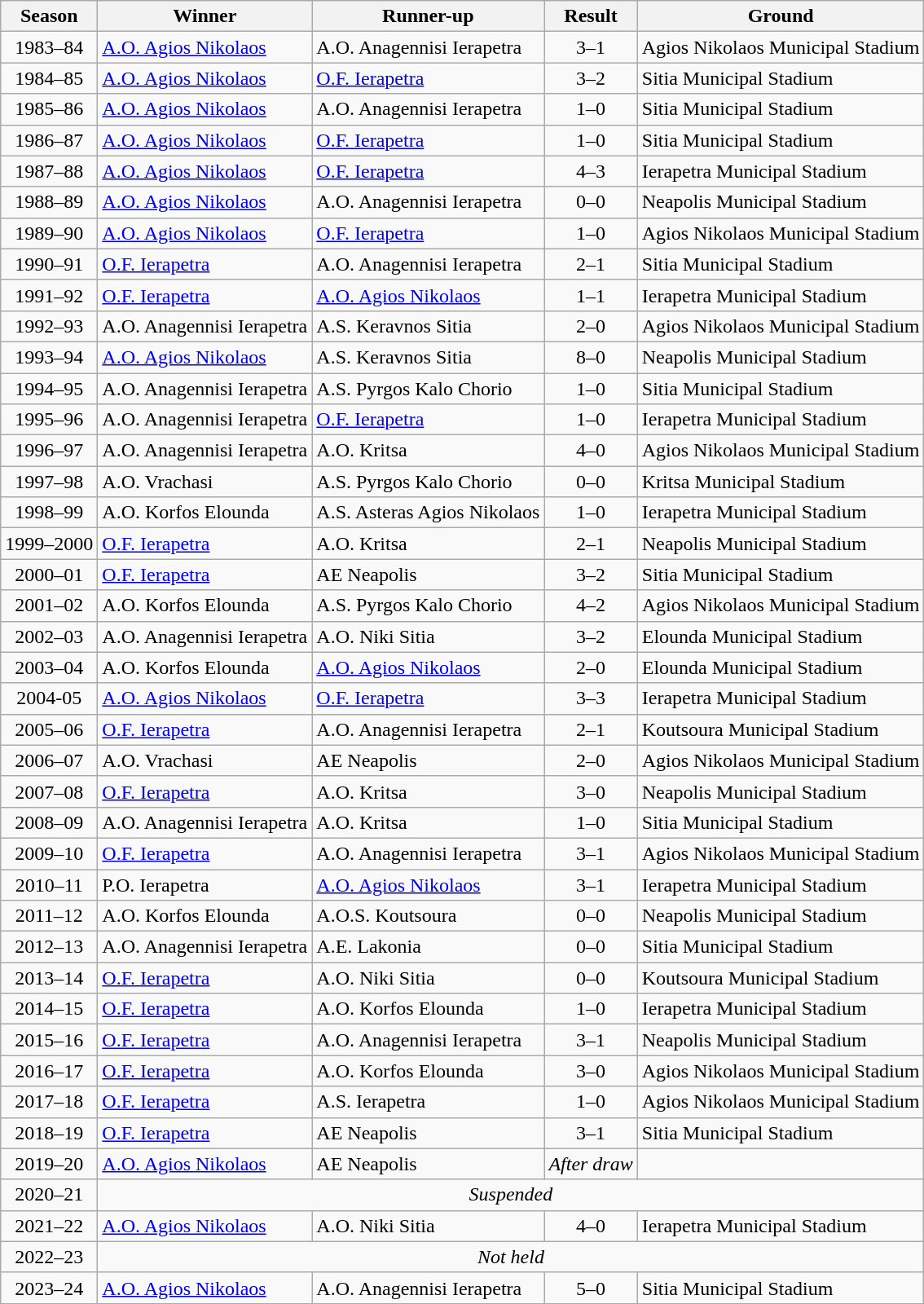<table class=wikitable>
<tr>
<th>Season</th>
<th>Winner</th>
<th>Runner-up</th>
<th>Result</th>
<th>Ground</th>
</tr>
<tr>
<td align="center">1983–84</td>
<td><a href='#'>A.O. Agios Nikolaos</a></td>
<td>A.O. Anagennisi Ierapetra</td>
<td align="center">3–1</td>
<td>Agios Nikolaos Municipal Stadium</td>
</tr>
<tr>
<td align="center">1984–85</td>
<td><a href='#'>A.O. Agios Nikolaos</a></td>
<td><a href='#'>O.F. Ierapetra</a></td>
<td align="center">3–2</td>
<td>Sitia Municipal Stadium</td>
</tr>
<tr>
<td align="center">1985–86</td>
<td><a href='#'>A.O. Agios Nikolaos</a></td>
<td>A.O. Anagennisi Ierapetra</td>
<td align="center">1–0</td>
<td>Sitia Municipal Stadium</td>
</tr>
<tr>
<td align="center">1986–87</td>
<td><a href='#'>A.O. Agios Nikolaos</a></td>
<td><a href='#'>O.F. Ierapetra</a></td>
<td align="center">1–0</td>
<td>Sitia Municipal Stadium</td>
</tr>
<tr>
<td align="center">1987–88</td>
<td><a href='#'>A.O. Agios Nikolaos</a></td>
<td><a href='#'>O.F. Ierapetra</a></td>
<td align="center">4–3</td>
<td>Ierapetra Municipal Stadium</td>
</tr>
<tr>
<td align="center">1988–89</td>
<td><a href='#'>A.O. Agios Nikolaos</a></td>
<td>A.O. Anagennisi Ierapetra</td>
<td align="center">0–0 </td>
<td>Neapolis Municipal Stadium</td>
</tr>
<tr>
<td align="center">1989–90</td>
<td><a href='#'>A.O. Agios Nikolaos</a></td>
<td><a href='#'>O.F. Ierapetra</a></td>
<td align="center">1–0</td>
<td>Agios Nikolaos Municipal Stadium</td>
</tr>
<tr>
<td align="center">1990–91</td>
<td><a href='#'>O.F. Ierapetra</a></td>
<td>A.O. Anagennisi Ierapetra</td>
<td align="center">2–1</td>
<td>Sitia Municipal Stadium</td>
</tr>
<tr>
<td align="center">1991–92</td>
<td><a href='#'>O.F. Ierapetra</a></td>
<td><a href='#'>A.O. Agios Nikolaos</a></td>
<td align="center">1–1 </td>
<td>Ierapetra Municipal Stadium</td>
</tr>
<tr>
<td align="center">1992–93</td>
<td>A.O. Anagennisi Ierapetra</td>
<td>A.S. Keravnos Sitia</td>
<td align="center">2–0</td>
<td>Agios Nikolaos Municipal Stadium</td>
</tr>
<tr>
<td align="center">1993–94</td>
<td><a href='#'>A.O. Agios Nikolaos</a></td>
<td>A.S. Keravnos Sitia</td>
<td align="center">8–0</td>
<td>Neapolis Municipal Stadium</td>
</tr>
<tr>
<td align="center">1994–95</td>
<td>A.O. Anagennisi Ierapetra</td>
<td>A.S. Pyrgos Kalo Chorio</td>
<td align="center">1–0</td>
<td>Sitia Municipal Stadium</td>
</tr>
<tr>
<td align="center">1995–96</td>
<td>A.O. Anagennisi Ierapetra</td>
<td><a href='#'>O.F. Ierapetra</a></td>
<td align="center">1–0</td>
<td>Ierapetra Municipal Stadium</td>
</tr>
<tr>
<td align="center">1996–97</td>
<td>A.O. Anagennisi Ierapetra</td>
<td>A.O. Kritsa</td>
<td align="center">4–0</td>
<td>Agios Nikolaos Municipal Stadium</td>
</tr>
<tr>
<td align="center">1997–98</td>
<td>A.O. Vrachasi</td>
<td>A.S. Pyrgos Kalo Chorio</td>
<td align="center">0–0 </td>
<td>Kritsa Municipal Stadium</td>
</tr>
<tr>
<td align="center">1998–99</td>
<td>A.O. Korfos Elounda</td>
<td>A.S. Asteras Agios Nikolaos</td>
<td align="center">1–0</td>
<td>Ierapetra Municipal Stadium</td>
</tr>
<tr>
<td align="center">1999–2000</td>
<td><a href='#'>O.F. Ierapetra</a></td>
<td>A.O. Kritsa</td>
<td align="center">2–1</td>
<td>Neapolis Municipal Stadium</td>
</tr>
<tr>
<td align="center">2000–01</td>
<td><a href='#'>O.F. Ierapetra</a></td>
<td>AE Neapolis</td>
<td align="center">3–2</td>
<td>Sitia Municipal Stadium</td>
</tr>
<tr>
<td align="center">2001–02</td>
<td>A.O. Korfos Elounda</td>
<td>A.S. Pyrgos Kalo Chorio</td>
<td align="center">4–2</td>
<td>Agios Nikolaos Municipal Stadium</td>
</tr>
<tr>
<td align="center">2002–03</td>
<td>A.O. Anagennisi Ierapetra</td>
<td>A.O. Niki Sitia</td>
<td align="center">3–2</td>
<td>Elounda Municipal Stadium</td>
</tr>
<tr>
<td align="center">2003–04</td>
<td>A.O. Korfos Elounda</td>
<td><a href='#'>A.O. Agios Nikolaos</a></td>
<td align="center">2–0</td>
<td>Elounda Municipal Stadium</td>
</tr>
<tr>
<td align="center">2004-05</td>
<td><a href='#'>A.O. Agios Nikolaos</a></td>
<td><a href='#'>O.F. Ierapetra</a></td>
<td align="center">3–3 </td>
<td>Ierapetra Municipal Stadium</td>
</tr>
<tr>
<td align="center">2005–06</td>
<td><a href='#'>O.F. Ierapetra</a></td>
<td>A.O. Anagennisi Ierapetra</td>
<td align="center">2–1</td>
<td>Koutsoura Municipal Stadium</td>
</tr>
<tr>
<td align="center">2006–07</td>
<td>A.O. Vrachasi</td>
<td>AE Neapolis</td>
<td align="center">2–0 </td>
<td>Agios Nikolaos Municipal Stadium</td>
</tr>
<tr>
<td align="center">2007–08</td>
<td><a href='#'>O.F. Ierapetra</a></td>
<td>A.O. Kritsa</td>
<td align="center">3–0</td>
<td>Neapolis Municipal Stadium</td>
</tr>
<tr>
<td align="center">2008–09</td>
<td>A.O. Anagennisi Ierapetra</td>
<td>A.O. Kritsa</td>
<td align="center">1–0</td>
<td>Sitia Municipal Stadium</td>
</tr>
<tr>
<td align="center">2009–10</td>
<td><a href='#'>O.F. Ierapetra</a></td>
<td>A.O. Anagennisi Ierapetra</td>
<td align="center">3–1</td>
<td>Agios Nikolaos Municipal Stadium</td>
</tr>
<tr>
<td align="center">2010–11</td>
<td>P.O. Ierapetra</td>
<td><a href='#'>A.O. Agios Nikolaos</a></td>
<td align="center">3–1</td>
<td>Ierapetra Municipal Stadium</td>
</tr>
<tr>
<td align="center">2011–12</td>
<td>A.O. Korfos Elounda</td>
<td>A.O.S. Koutsoura</td>
<td align="center">0–0 </td>
<td>Neapolis Municipal Stadium</td>
</tr>
<tr>
<td align="center">2012–13</td>
<td>A.O. Anagennisi Ierapetra</td>
<td>A.E. Lakonia</td>
<td align="center">0–0 </td>
<td>Sitia Municipal Stadium</td>
</tr>
<tr>
<td align="center">2013–14</td>
<td><a href='#'>O.F. Ierapetra</a></td>
<td>A.O. Niki Sitia</td>
<td align="center">0–0 </td>
<td>Koutsoura Municipal Stadium</td>
</tr>
<tr>
<td align="center">2014–15</td>
<td><a href='#'>O.F. Ierapetra</a></td>
<td>A.O. Korfos Elounda</td>
<td align="center">1–0</td>
<td>Ierapetra Municipal Stadium</td>
</tr>
<tr>
<td align="center">2015–16</td>
<td><a href='#'>O.F. Ierapetra</a></td>
<td>A.O. Anagennisi Ierapetra</td>
<td align="center">3–1</td>
<td>Neapolis Municipal Stadium</td>
</tr>
<tr>
<td align="center">2016–17</td>
<td><a href='#'>O.F. Ierapetra</a></td>
<td>A.O. Korfos Elounda</td>
<td align="center">3–0 </td>
<td>Agios Nikolaos Municipal Stadium</td>
</tr>
<tr>
<td align="center">2017–18</td>
<td><a href='#'>O.F. Ierapetra</a></td>
<td>A.S. Ierapetra</td>
<td align="center">1–0</td>
<td>Agios Nikolaos Municipal Stadium</td>
</tr>
<tr>
<td align="center">2018–19</td>
<td><a href='#'>O.F. Ierapetra</a></td>
<td>AE Neapolis</td>
<td align="center">3–1</td>
<td>Sitia Municipal Stadium</td>
</tr>
<tr>
<td align="center">2019–20</td>
<td><a href='#'>A.O. Agios Nikolaos</a></td>
<td>AE Neapolis</td>
<td align="center"><em>After draw</em></td>
</tr>
<tr>
<td align="center">2020–21</td>
<td colspan=6 align="center"><em>Suspended</em></td>
</tr>
<tr>
<td align="center">2021–22</td>
<td><a href='#'>A.O. Agios Nikolaos</a></td>
<td>A.O. Niki Sitia</td>
<td align="center">4–0</td>
<td>Ierapetra Municipal Stadium</td>
</tr>
<tr>
<td align="center">2022–23</td>
<td colspan=6 align="center"><em>Not held</em></td>
</tr>
<tr>
<td align="center">2023–24</td>
<td><a href='#'>A.O. Agios Nikolaos</a></td>
<td>A.O. Anagennisi Ierapetra</td>
<td align="center">5–0</td>
<td>Sitia Municipal Stadium</td>
</tr>
</table>
